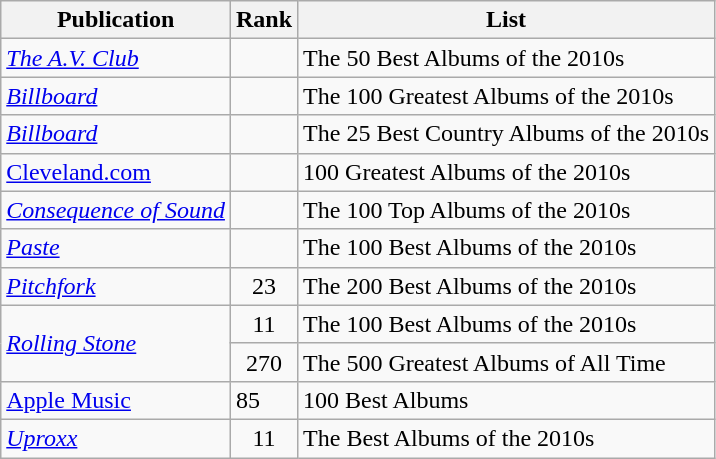<table class="wikitable plainrowheaders sortable">
<tr>
<th>Publication</th>
<th data-sort-type="number">Rank</th>
<th scope="col" class="unsortable">List</th>
</tr>
<tr>
<td><em><a href='#'>The A.V. Club</a></em></td>
<td></td>
<td>The 50 Best Albums of the 2010s</td>
</tr>
<tr>
<td><em><a href='#'>Billboard</a></em></td>
<td></td>
<td>The 100 Greatest Albums of the 2010s</td>
</tr>
<tr>
<td><em><a href='#'>Billboard</a></em></td>
<td></td>
<td>The 25 Best Country Albums of the 2010s</td>
</tr>
<tr>
<td><a href='#'>Cleveland.com</a></td>
<td></td>
<td>100 Greatest Albums of the 2010s</td>
</tr>
<tr>
<td><em><a href='#'>Consequence of Sound</a></em></td>
<td></td>
<td>The 100 Top Albums of the 2010s</td>
</tr>
<tr>
<td><em><a href='#'>Paste</a></em></td>
<td></td>
<td>The 100 Best Albums of the 2010s</td>
</tr>
<tr>
<td><em><a href='#'>Pitchfork</a></em></td>
<td align=center>23</td>
<td>The 200 Best Albums of the 2010s</td>
</tr>
<tr>
<td rowspan=2><em><a href='#'>Rolling Stone</a></em></td>
<td align=center>11</td>
<td>The 100 Best Albums of the 2010s</td>
</tr>
<tr>
<td align=center>270</td>
<td>The 500 Greatest Albums of All Time</td>
</tr>
<tr>
<td><a href='#'>Apple Music</a></td>
<td>85</td>
<td>100 Best Albums</td>
</tr>
<tr>
<td><em><a href='#'>Uproxx</a></em></td>
<td align=center>11</td>
<td>The Best Albums of the 2010s</td>
</tr>
</table>
